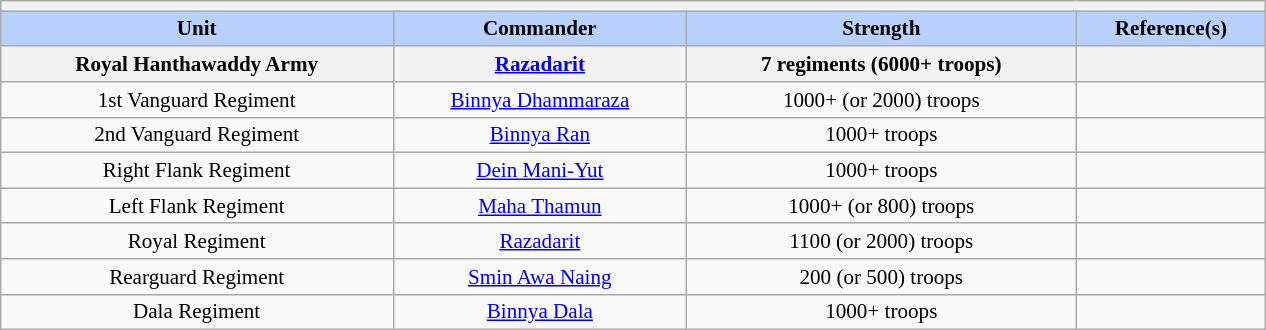<table class="wikitable collapsible" style="min-width:60em; margin:0.3em auto; font-size:88%;">
<tr>
<th colspan=5></th>
</tr>
<tr>
<th style="background-color:#B9D1FF">Unit</th>
<th style="background-color:#B9D1FF">Commander</th>
<th style="background-color:#B9D1FF">Strength</th>
<th style="background-color:#B9D1FF">Reference(s)</th>
</tr>
<tr>
<th colspan="1">Royal Hanthawaddy Army</th>
<th colspan="1"><a href='#'>Razadarit</a></th>
<th colspan="1">7 regiments (6000+ troops)</th>
<th colspan="1"></th>
</tr>
<tr>
<td align="center">1st Vanguard Regiment</td>
<td align="center"><a href='#'>Binnya Dhammaraza</a></td>
<td align="center">1000+ (or 2000) troops</td>
<td align="center"></td>
</tr>
<tr>
<td align="center">2nd Vanguard Regiment</td>
<td align="center"><a href='#'>Binnya Ran</a></td>
<td align="center">1000+ troops</td>
<td align="center"></td>
</tr>
<tr>
<td align="center">Right Flank Regiment</td>
<td align="center"><a href='#'>Dein Mani-Yut</a></td>
<td align="center">1000+ troops</td>
<td align="center"></td>
</tr>
<tr>
<td align="center">Left Flank Regiment</td>
<td align="center"><a href='#'>Maha Thamun</a></td>
<td align="center">1000+ (or 800) troops</td>
<td align="center"></td>
</tr>
<tr>
<td align="center">Royal Regiment</td>
<td align="center"><a href='#'>Razadarit</a></td>
<td align="center">1100 (or 2000) troops</td>
<td align="center"></td>
</tr>
<tr>
<td align="center">Rearguard Regiment</td>
<td align="center"><a href='#'>Smin Awa Naing</a></td>
<td align="center">200 (or 500) troops</td>
<td align="center"></td>
</tr>
<tr>
<td align="center">Dala Regiment</td>
<td align="center"><a href='#'>Binnya Dala</a></td>
<td align="center">1000+ troops</td>
<td align="center"></td>
</tr>
</table>
